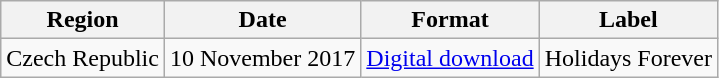<table class="wikitable">
<tr>
<th>Region</th>
<th>Date</th>
<th>Format</th>
<th>Label</th>
</tr>
<tr>
<td>Czech Republic</td>
<td>10 November 2017</td>
<td><a href='#'>Digital download</a></td>
<td>Holidays Forever</td>
</tr>
</table>
